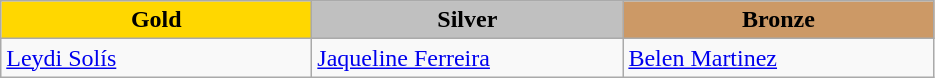<table class="wikitable" style="text-align:left">
<tr align="center">
<td width=200 bgcolor=gold><strong>Gold</strong></td>
<td width=200 bgcolor=silver><strong>Silver</strong></td>
<td width=200 bgcolor=CC9966><strong>Bronze</strong></td>
</tr>
<tr>
<td><a href='#'>Leydi Solís</a><br><em></em></td>
<td><a href='#'>Jaqueline Ferreira</a><br><em></em></td>
<td><a href='#'>Belen Martinez</a><br><em></em></td>
</tr>
</table>
